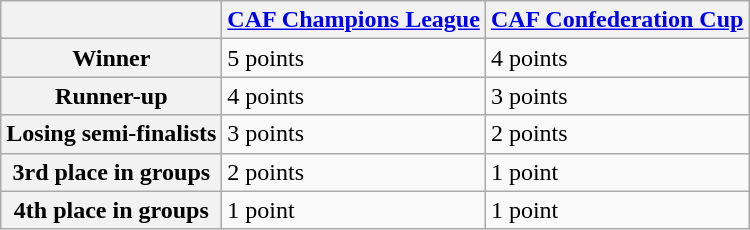<table class="wikitable">
<tr>
<th></th>
<th><a href='#'>CAF Champions League</a></th>
<th><a href='#'>CAF Confederation Cup</a></th>
</tr>
<tr>
<th>Winner</th>
<td>5 points</td>
<td>4 points</td>
</tr>
<tr>
<th>Runner-up</th>
<td>4 points</td>
<td>3 points</td>
</tr>
<tr>
<th>Losing semi-finalists</th>
<td>3 points</td>
<td>2 points</td>
</tr>
<tr>
<th>3rd place in groups</th>
<td>2 points</td>
<td>1 point</td>
</tr>
<tr>
<th>4th place in groups</th>
<td>1 point</td>
<td>1 point</td>
</tr>
</table>
